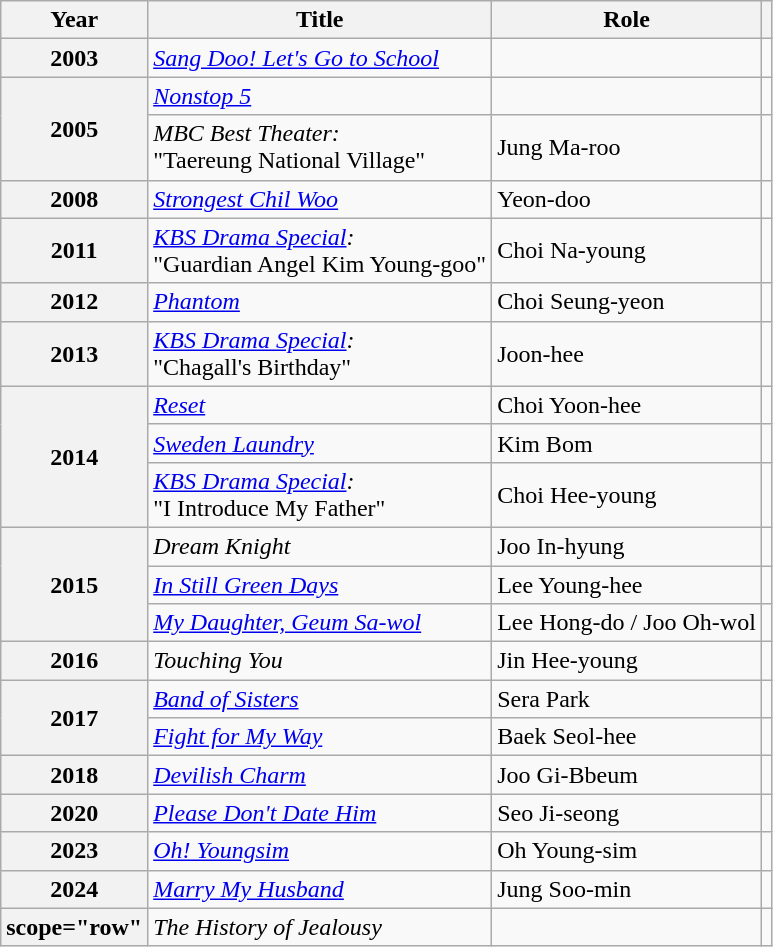<table class="wikitable plainrowheaders sortable">
<tr>
<th scope="col">Year</th>
<th scope="col">Title</th>
<th scope="col">Role</th>
<th scope="col" class="unsortable"></th>
</tr>
<tr>
<th scope="row">2003</th>
<td><em><a href='#'>Sang Doo! Let's Go to School</a></em></td>
<td></td>
<td style="text-align:center"></td>
</tr>
<tr>
<th scope="row" rowspan="2">2005</th>
<td><em><a href='#'>Nonstop 5</a></em></td>
<td></td>
<td style="text-align:center"></td>
</tr>
<tr>
<td><em>MBC Best Theater:</em><br>"Taereung National Village"</td>
<td>Jung Ma-roo</td>
<td style="text-align:center"></td>
</tr>
<tr>
<th scope="row">2008</th>
<td><em><a href='#'>Strongest Chil Woo</a></em></td>
<td>Yeon-doo</td>
<td style="text-align:center"></td>
</tr>
<tr>
<th scope="row">2011</th>
<td><em><a href='#'>KBS Drama Special</a>:</em><br>"Guardian Angel Kim Young-goo"</td>
<td>Choi Na-young</td>
<td style="text-align:center"></td>
</tr>
<tr>
<th scope="row">2012</th>
<td><em><a href='#'>Phantom</a></em></td>
<td>Choi Seung-yeon</td>
<td style="text-align:center"></td>
</tr>
<tr>
<th scope="row">2013</th>
<td><em><a href='#'>KBS Drama Special</a>:</em><br>"Chagall's Birthday"</td>
<td>Joon-hee</td>
<td style="text-align:center"></td>
</tr>
<tr>
<th scope="row" rowspan="3">2014</th>
<td><em><a href='#'>Reset</a></em></td>
<td>Choi Yoon-hee</td>
<td style="text-align:center"></td>
</tr>
<tr>
<td><em><a href='#'>Sweden Laundry</a></em></td>
<td>Kim Bom</td>
<td style="text-align:center"></td>
</tr>
<tr>
<td><em><a href='#'>KBS Drama Special</a>:</em><br>"I Introduce My Father"</td>
<td>Choi Hee-young</td>
<td style="text-align:center"></td>
</tr>
<tr>
<th scope="row" rowspan="3">2015</th>
<td><em>Dream Knight</em></td>
<td>Joo In-hyung</td>
<td style="text-align:center"></td>
</tr>
<tr>
<td><em><a href='#'>In Still Green Days</a></em></td>
<td>Lee Young-hee</td>
<td style="text-align:center"></td>
</tr>
<tr>
<td><em><a href='#'>My Daughter, Geum Sa-wol</a></em></td>
<td>Lee Hong-do / Joo Oh-wol</td>
<td style="text-align:center"></td>
</tr>
<tr>
<th scope="row">2016</th>
<td><em>Touching You</em></td>
<td>Jin Hee-young</td>
<td style="text-align:center"></td>
</tr>
<tr>
<th scope="row" rowspan="2">2017</th>
<td><em><a href='#'>Band of Sisters</a></em></td>
<td>Sera Park</td>
<td style="text-align:center"></td>
</tr>
<tr>
<td><em><a href='#'>Fight for My Way</a></em></td>
<td>Baek Seol-hee</td>
<td style="text-align:center"></td>
</tr>
<tr>
<th scope="row">2018</th>
<td><em><a href='#'>Devilish Charm</a></em></td>
<td>Joo Gi-Bbeum</td>
<td style="text-align:center"></td>
</tr>
<tr>
<th scope="row">2020</th>
<td><em><a href='#'>Please Don't Date Him</a></em></td>
<td>Seo Ji-seong</td>
<td style="text-align:center"></td>
</tr>
<tr>
<th scope="row">2023</th>
<td><em><a href='#'>Oh! Youngsim</a></em></td>
<td>Oh Young-sim</td>
<td style="text-align:center"></td>
</tr>
<tr>
<th scope="row">2024</th>
<td><em><a href='#'>Marry My Husband</a></em></td>
<td>Jung Soo-min</td>
<td style="text-align:center"></td>
</tr>
<tr>
<th>scope="row" </th>
<td><em>The History of Jealousy</em></td>
<td></td>
<td style="text-align:center"></td>
</tr>
</table>
